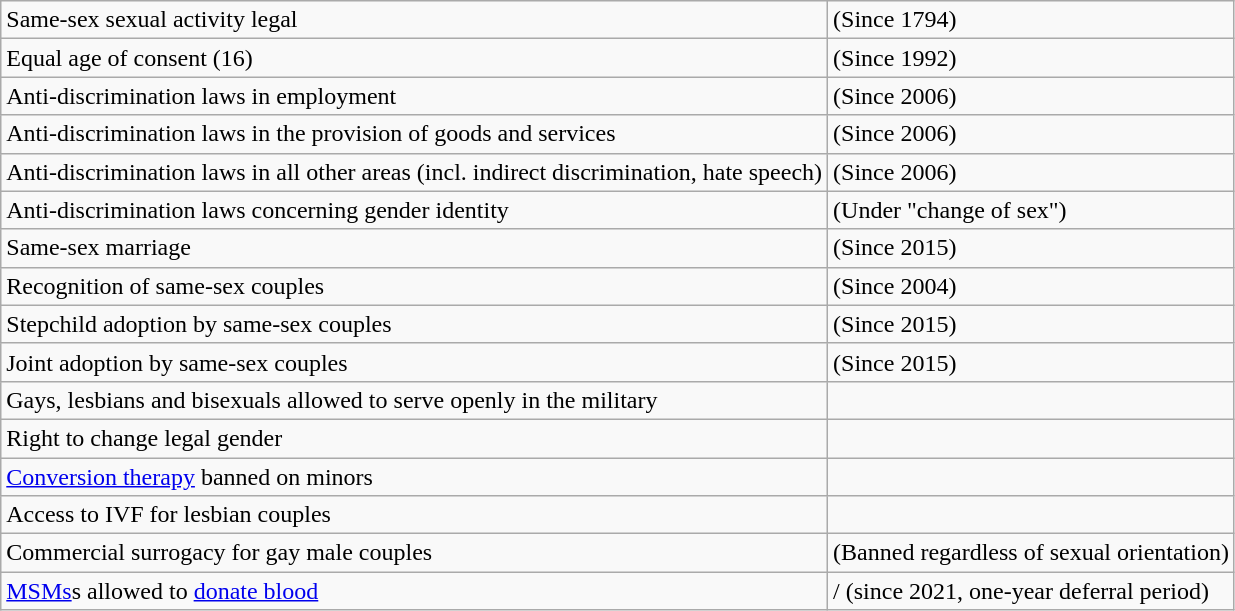<table class="wikitable">
<tr>
<td>Same-sex sexual activity legal</td>
<td> (Since 1794)</td>
</tr>
<tr>
<td>Equal age of consent (16)</td>
<td> (Since 1992)</td>
</tr>
<tr>
<td>Anti-discrimination laws in employment</td>
<td> (Since 2006)</td>
</tr>
<tr>
<td>Anti-discrimination laws in the provision of goods and services</td>
<td> (Since 2006)</td>
</tr>
<tr>
<td>Anti-discrimination laws in all other areas (incl. indirect discrimination, hate speech)</td>
<td> (Since 2006)</td>
</tr>
<tr>
<td>Anti-discrimination laws concerning gender identity</td>
<td> (Under "change of sex")</td>
</tr>
<tr>
<td>Same-sex marriage</td>
<td> (Since 2015)</td>
</tr>
<tr>
<td>Recognition of same-sex couples</td>
<td> (Since 2004)</td>
</tr>
<tr>
<td>Stepchild adoption by same-sex couples</td>
<td> (Since 2015)</td>
</tr>
<tr>
<td>Joint adoption by same-sex couples</td>
<td> (Since 2015)</td>
</tr>
<tr>
<td>Gays, lesbians and bisexuals allowed to serve openly in the military</td>
<td></td>
</tr>
<tr>
<td>Right to change legal gender</td>
<td></td>
</tr>
<tr>
<td><a href='#'>Conversion therapy</a> banned on minors</td>
<td></td>
</tr>
<tr>
<td>Access to IVF for lesbian couples</td>
<td></td>
</tr>
<tr>
<td>Commercial surrogacy for gay male couples</td>
<td> (Banned regardless of sexual orientation)</td>
</tr>
<tr>
<td><a href='#'>MSMs</a>s allowed to <a href='#'>donate blood</a></td>
<td>/ (since 2021, one-year deferral period)</td>
</tr>
</table>
